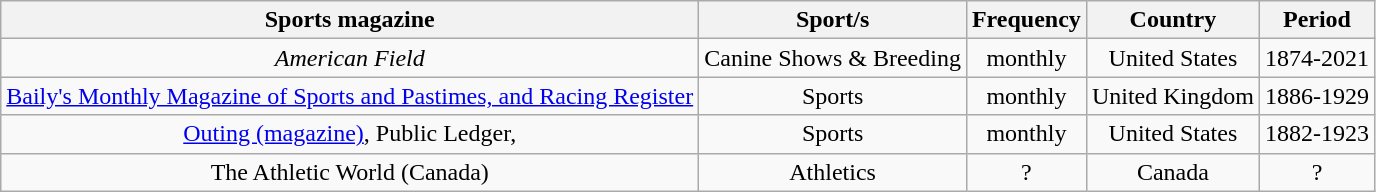<table class="wikitable sortable" style="text-align:center">
<tr>
<th>Sports magazine</th>
<th>Sport/s</th>
<th>Frequency</th>
<th>Country</th>
<th>Period</th>
</tr>
<tr>
<td><em>American Field</em> </td>
<td>Canine Shows & Breeding</td>
<td>monthly</td>
<td> United States</td>
<td>1874-2021</td>
</tr>
<tr>
<td><a href='#'>Baily's Monthly Magazine of Sports and Pastimes, and Racing Register</a></td>
<td>Sports</td>
<td>monthly</td>
<td> United Kingdom</td>
<td>1886-1929</td>
</tr>
<tr>
<td><a href='#'>Outing (magazine)</a>,  Public Ledger,</td>
<td>Sports</td>
<td>monthly</td>
<td> United States</td>
<td>1882-1923</td>
</tr>
<tr>
<td>The Athletic World (Canada) </td>
<td>Athletics</td>
<td>?</td>
<td> Canada</td>
<td>?</td>
</tr>
</table>
